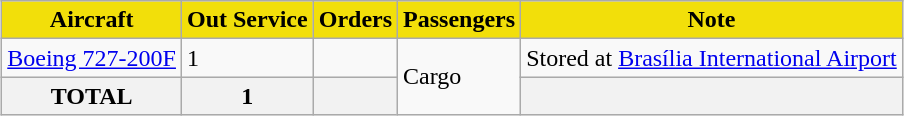<table class="wikitable" style="margin: 1em auto;">
<tr>
<th style="background:#f2df0a; color:black;">Aircraft</th>
<th style="background:#f2df0a; color:black;">Out Service</th>
<th style="background:#f2df0a; color:black;">Orders</th>
<th style="background:#f2df0a; color:black;">Passengers</th>
<th style="background:#f2df0a; color:black;">Note</th>
</tr>
<tr>
<td rowspan="1"><div><a href='#'>Boeing 727-200F</a></div></td>
<td rowspan="1"><div>1</div></td>
<td rowspan="1"><div></div></td>
<td colspan="1" rowspan="2"><div><abbr>Cargo</abbr></div></td>
<td><div>Stored at <a href='#'>Brasília International Airport</a></div></td>
</tr>
<tr>
<th>TOTAL</th>
<th>1</th>
<th></th>
<th colspan="3"></th>
</tr>
</table>
